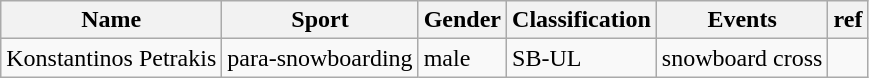<table class="wikitable">
<tr>
<th>Name</th>
<th>Sport</th>
<th>Gender</th>
<th>Classification</th>
<th>Events</th>
<th>ref</th>
</tr>
<tr>
<td>Konstantinos Petrakis</td>
<td>para-snowboarding</td>
<td>male</td>
<td>SB-UL</td>
<td>snowboard cross</td>
<td></td>
</tr>
</table>
